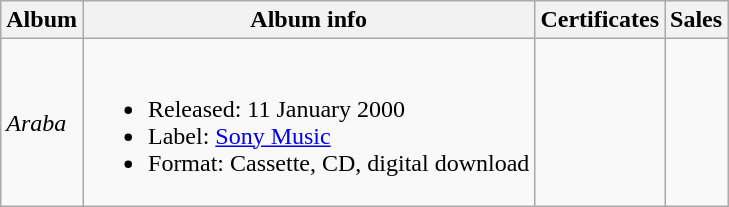<table class="wikitable">
<tr>
<th>Album</th>
<th>Album info</th>
<th>Certificates</th>
<th>Sales</th>
</tr>
<tr>
<td><em>Araba</em></td>
<td><br><ul><li>Released: 11 January 2000</li><li>Label: <a href='#'>Sony Music</a></li><li>Format: Cassette, CD, digital download</li></ul></td>
<td></td>
</tr>
</table>
